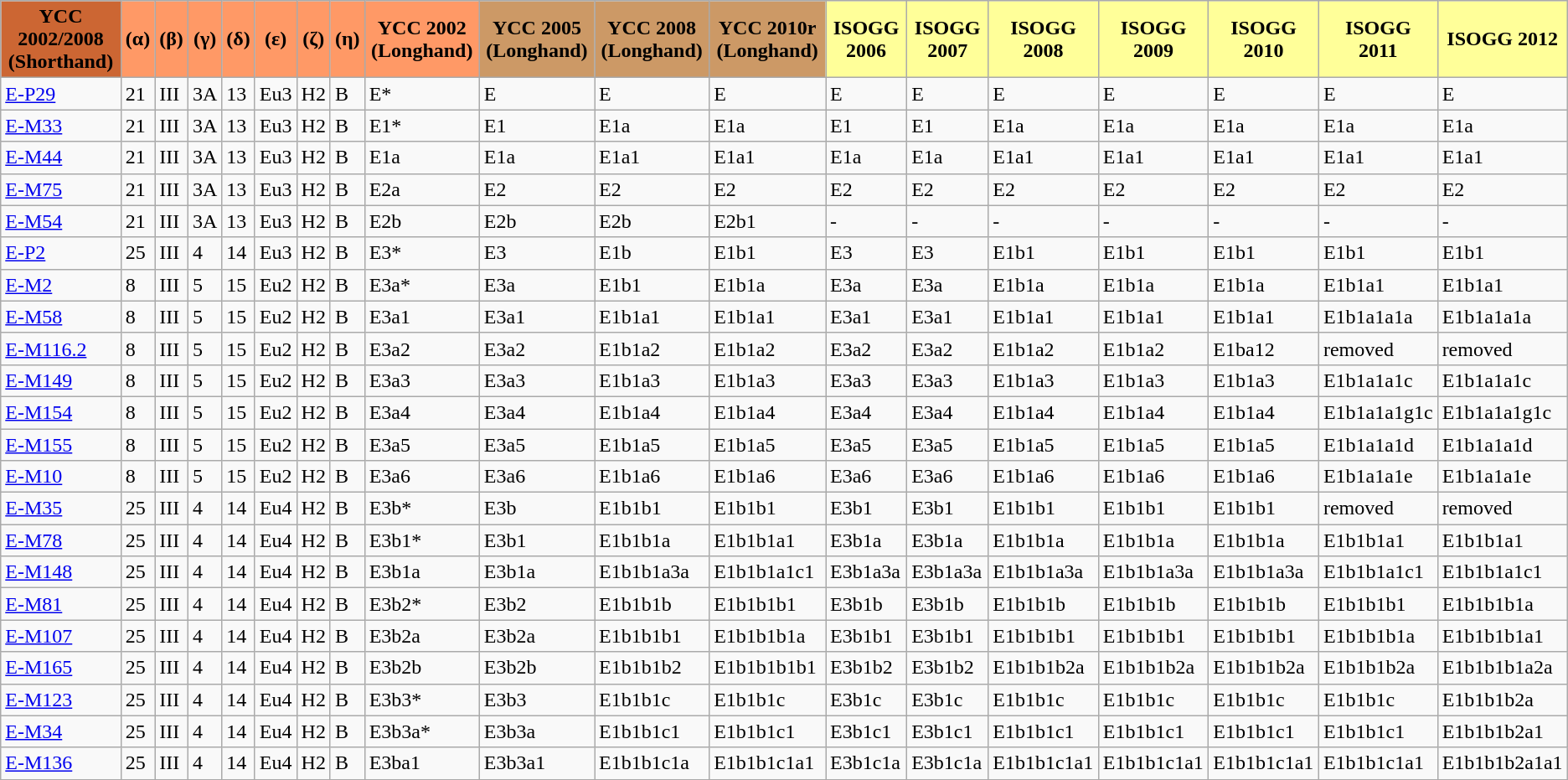<table class="wikitable">
<tr>
<th align="center" style="background:#c63;"><strong>YCC 2002/2008 (Shorthand)</strong></th>
<th align="center" style="background:#f96;"><strong>(α)</strong></th>
<th align="center" style="background:#f96;"><strong>(β)</strong></th>
<th align="center" style="background:#f96;"><strong>(γ)</strong></th>
<td align="center" style="background:#f96;"><strong>(δ)</strong></td>
<td align="center" style="background:#f96;"><strong>(ε)</strong></td>
<td align="center" style="background:#f96;"><strong>(ζ)</strong></td>
<td align="center" style="background:#f96"><strong>(η)</strong></td>
<td align="center" style="background:#f96"><strong>YCC 2002 (Longhand)</strong></td>
<td align="center" style="background:#c96;"><strong>YCC 2005 (Longhand)</strong></td>
<td align="center" style="background:#c96;"><strong>YCC 2008 (Longhand)</strong></td>
<td align="center" style="background:#c96;"><strong>YCC 2010r (Longhand)</strong></td>
<td align="center" style="background:#ff9;"><strong>ISOGG 2006</strong></td>
<td align="center" style="background:#ff9;"><strong>ISOGG 2007</strong></td>
<td align="center" style="background:#ff9;"><strong>ISOGG 2008</strong></td>
<td align="center" style="background:#ff9;"><strong>ISOGG 2009</strong></td>
<td align="center" style="background:#ff9;"><strong>ISOGG 2010</strong></td>
<td align="center" style="background:#ff9;"><strong>ISOGG 2011</strong></td>
<td align="center" style="background:#ff9;"><strong>ISOGG 2012</strong></td>
</tr>
<tr>
<td><a href='#'>E-P29</a></td>
<td>21</td>
<td>III</td>
<td>3A</td>
<td>13</td>
<td>Eu3</td>
<td>H2</td>
<td>B</td>
<td>E*</td>
<td>E</td>
<td>E</td>
<td>E</td>
<td>E</td>
<td>E</td>
<td>E</td>
<td>E</td>
<td>E</td>
<td>E</td>
<td>E</td>
</tr>
<tr>
<td><a href='#'>E-M33</a></td>
<td>21</td>
<td>III</td>
<td>3A</td>
<td>13</td>
<td>Eu3</td>
<td>H2</td>
<td>B</td>
<td>E1*</td>
<td>E1</td>
<td>E1a</td>
<td>E1a</td>
<td>E1</td>
<td>E1</td>
<td>E1a</td>
<td>E1a</td>
<td>E1a</td>
<td>E1a</td>
<td>E1a</td>
</tr>
<tr>
<td><a href='#'>E-M44</a></td>
<td>21</td>
<td>III</td>
<td>3A</td>
<td>13</td>
<td>Eu3</td>
<td>H2</td>
<td>B</td>
<td>E1a</td>
<td>E1a</td>
<td>E1a1</td>
<td>E1a1</td>
<td>E1a</td>
<td>E1a</td>
<td>E1a1</td>
<td>E1a1</td>
<td>E1a1</td>
<td>E1a1</td>
<td>E1a1</td>
</tr>
<tr>
<td><a href='#'>E-M75</a></td>
<td>21</td>
<td>III</td>
<td>3A</td>
<td>13</td>
<td>Eu3</td>
<td>H2</td>
<td>B</td>
<td>E2a</td>
<td>E2</td>
<td>E2</td>
<td>E2</td>
<td>E2</td>
<td>E2</td>
<td>E2</td>
<td>E2</td>
<td>E2</td>
<td>E2</td>
<td>E2</td>
</tr>
<tr>
<td><a href='#'>E-M54</a></td>
<td>21</td>
<td>III</td>
<td>3A</td>
<td>13</td>
<td>Eu3</td>
<td>H2</td>
<td>B</td>
<td>E2b</td>
<td>E2b</td>
<td>E2b</td>
<td>E2b1</td>
<td>-</td>
<td>-</td>
<td>-</td>
<td>-</td>
<td>-</td>
<td>-</td>
<td>-</td>
</tr>
<tr>
<td><a href='#'>E-P2</a></td>
<td>25</td>
<td>III</td>
<td>4</td>
<td>14</td>
<td>Eu3</td>
<td>H2</td>
<td>B</td>
<td>E3*</td>
<td>E3</td>
<td>E1b</td>
<td>E1b1</td>
<td>E3</td>
<td>E3</td>
<td>E1b1</td>
<td>E1b1</td>
<td>E1b1</td>
<td>E1b1</td>
<td>E1b1</td>
</tr>
<tr>
<td><a href='#'>E-M2</a></td>
<td>8</td>
<td>III</td>
<td>5</td>
<td>15</td>
<td>Eu2</td>
<td>H2</td>
<td>B</td>
<td>E3a*</td>
<td>E3a</td>
<td>E1b1</td>
<td>E1b1a</td>
<td>E3a</td>
<td>E3a</td>
<td>E1b1a</td>
<td>E1b1a</td>
<td>E1b1a</td>
<td>E1b1a1</td>
<td>E1b1a1</td>
</tr>
<tr>
<td><a href='#'>E-M58</a></td>
<td>8</td>
<td>III</td>
<td>5</td>
<td>15</td>
<td>Eu2</td>
<td>H2</td>
<td>B</td>
<td>E3a1</td>
<td>E3a1</td>
<td>E1b1a1</td>
<td>E1b1a1</td>
<td>E3a1</td>
<td>E3a1</td>
<td>E1b1a1</td>
<td>E1b1a1</td>
<td>E1b1a1</td>
<td>E1b1a1a1a</td>
<td>E1b1a1a1a</td>
</tr>
<tr>
<td><a href='#'>E-M116.2</a></td>
<td>8</td>
<td>III</td>
<td>5</td>
<td>15</td>
<td>Eu2</td>
<td>H2</td>
<td>B</td>
<td>E3a2</td>
<td>E3a2</td>
<td>E1b1a2</td>
<td>E1b1a2</td>
<td>E3a2</td>
<td>E3a2</td>
<td>E1b1a2</td>
<td>E1b1a2</td>
<td>E1ba12</td>
<td>removed</td>
<td>removed</td>
</tr>
<tr>
<td><a href='#'>E-M149</a></td>
<td>8</td>
<td>III</td>
<td>5</td>
<td>15</td>
<td>Eu2</td>
<td>H2</td>
<td>B</td>
<td>E3a3</td>
<td>E3a3</td>
<td>E1b1a3</td>
<td>E1b1a3</td>
<td>E3a3</td>
<td>E3a3</td>
<td>E1b1a3</td>
<td>E1b1a3</td>
<td>E1b1a3</td>
<td>E1b1a1a1c</td>
<td>E1b1a1a1c</td>
</tr>
<tr>
<td><a href='#'>E-M154</a></td>
<td>8</td>
<td>III</td>
<td>5</td>
<td>15</td>
<td>Eu2</td>
<td>H2</td>
<td>B</td>
<td>E3a4</td>
<td>E3a4</td>
<td>E1b1a4</td>
<td>E1b1a4</td>
<td>E3a4</td>
<td>E3a4</td>
<td>E1b1a4</td>
<td>E1b1a4</td>
<td>E1b1a4</td>
<td>E1b1a1a1g1c</td>
<td>E1b1a1a1g1c</td>
</tr>
<tr>
<td><a href='#'>E-M155</a></td>
<td>8</td>
<td>III</td>
<td>5</td>
<td>15</td>
<td>Eu2</td>
<td>H2</td>
<td>B</td>
<td>E3a5</td>
<td>E3a5</td>
<td>E1b1a5</td>
<td>E1b1a5</td>
<td>E3a5</td>
<td>E3a5</td>
<td>E1b1a5</td>
<td>E1b1a5</td>
<td>E1b1a5</td>
<td>E1b1a1a1d</td>
<td>E1b1a1a1d</td>
</tr>
<tr>
<td><a href='#'>E-M10</a></td>
<td>8</td>
<td>III</td>
<td>5</td>
<td>15</td>
<td>Eu2</td>
<td>H2</td>
<td>B</td>
<td>E3a6</td>
<td>E3a6</td>
<td>E1b1a6</td>
<td>E1b1a6</td>
<td>E3a6</td>
<td>E3a6</td>
<td>E1b1a6</td>
<td>E1b1a6</td>
<td>E1b1a6</td>
<td>E1b1a1a1e</td>
<td>E1b1a1a1e</td>
</tr>
<tr>
<td><a href='#'>E-M35</a></td>
<td>25</td>
<td>III</td>
<td>4</td>
<td>14</td>
<td>Eu4</td>
<td>H2</td>
<td>B</td>
<td>E3b*</td>
<td>E3b</td>
<td>E1b1b1</td>
<td>E1b1b1</td>
<td>E3b1</td>
<td>E3b1</td>
<td>E1b1b1</td>
<td>E1b1b1</td>
<td>E1b1b1</td>
<td>removed</td>
<td>removed</td>
</tr>
<tr>
<td><a href='#'>E-M78</a></td>
<td>25</td>
<td>III</td>
<td>4</td>
<td>14</td>
<td>Eu4</td>
<td>H2</td>
<td>B</td>
<td>E3b1*</td>
<td>E3b1</td>
<td>E1b1b1a</td>
<td>E1b1b1a1</td>
<td>E3b1a</td>
<td>E3b1a</td>
<td>E1b1b1a</td>
<td>E1b1b1a</td>
<td>E1b1b1a</td>
<td>E1b1b1a1</td>
<td>E1b1b1a1</td>
</tr>
<tr>
<td><a href='#'>E-M148</a></td>
<td>25</td>
<td>III</td>
<td>4</td>
<td>14</td>
<td>Eu4</td>
<td>H2</td>
<td>B</td>
<td>E3b1a</td>
<td>E3b1a</td>
<td>E1b1b1a3a</td>
<td>E1b1b1a1c1</td>
<td>E3b1a3a</td>
<td>E3b1a3a</td>
<td>E1b1b1a3a</td>
<td>E1b1b1a3a</td>
<td>E1b1b1a3a</td>
<td>E1b1b1a1c1</td>
<td>E1b1b1a1c1</td>
</tr>
<tr>
<td><a href='#'>E-M81</a></td>
<td>25</td>
<td>III</td>
<td>4</td>
<td>14</td>
<td>Eu4</td>
<td>H2</td>
<td>B</td>
<td>E3b2*</td>
<td>E3b2</td>
<td>E1b1b1b</td>
<td>E1b1b1b1</td>
<td>E3b1b</td>
<td>E3b1b</td>
<td>E1b1b1b</td>
<td>E1b1b1b</td>
<td>E1b1b1b</td>
<td>E1b1b1b1</td>
<td>E1b1b1b1a</td>
</tr>
<tr>
<td><a href='#'>E-M107</a></td>
<td>25</td>
<td>III</td>
<td>4</td>
<td>14</td>
<td>Eu4</td>
<td>H2</td>
<td>B</td>
<td>E3b2a</td>
<td>E3b2a</td>
<td>E1b1b1b1</td>
<td>E1b1b1b1a</td>
<td>E3b1b1</td>
<td>E3b1b1</td>
<td>E1b1b1b1</td>
<td>E1b1b1b1</td>
<td>E1b1b1b1</td>
<td>E1b1b1b1a</td>
<td>E1b1b1b1a1</td>
</tr>
<tr>
<td><a href='#'>E-M165</a></td>
<td>25</td>
<td>III</td>
<td>4</td>
<td>14</td>
<td>Eu4</td>
<td>H2</td>
<td>B</td>
<td>E3b2b</td>
<td>E3b2b</td>
<td>E1b1b1b2</td>
<td>E1b1b1b1b1</td>
<td>E3b1b2</td>
<td>E3b1b2</td>
<td>E1b1b1b2a</td>
<td>E1b1b1b2a</td>
<td>E1b1b1b2a</td>
<td>E1b1b1b2a</td>
<td>E1b1b1b1a2a</td>
</tr>
<tr>
<td><a href='#'>E-M123</a></td>
<td>25</td>
<td>III</td>
<td>4</td>
<td>14</td>
<td>Eu4</td>
<td>H2</td>
<td>B</td>
<td>E3b3*</td>
<td>E3b3</td>
<td>E1b1b1c</td>
<td>E1b1b1c</td>
<td>E3b1c</td>
<td>E3b1c</td>
<td>E1b1b1c</td>
<td>E1b1b1c</td>
<td>E1b1b1c</td>
<td>E1b1b1c</td>
<td>E1b1b1b2a</td>
</tr>
<tr>
<td><a href='#'>E-M34</a></td>
<td>25</td>
<td>III</td>
<td>4</td>
<td>14</td>
<td>Eu4</td>
<td>H2</td>
<td>B</td>
<td>E3b3a*</td>
<td>E3b3a</td>
<td>E1b1b1c1</td>
<td>E1b1b1c1</td>
<td>E3b1c1</td>
<td>E3b1c1</td>
<td>E1b1b1c1</td>
<td>E1b1b1c1</td>
<td>E1b1b1c1</td>
<td>E1b1b1c1</td>
<td>E1b1b1b2a1</td>
</tr>
<tr>
<td><a href='#'>E-M136</a></td>
<td>25</td>
<td>III</td>
<td>4</td>
<td>14</td>
<td>Eu4</td>
<td>H2</td>
<td>B</td>
<td>E3ba1</td>
<td>E3b3a1</td>
<td>E1b1b1c1a</td>
<td>E1b1b1c1a1</td>
<td>E3b1c1a</td>
<td>E3b1c1a</td>
<td>E1b1b1c1a1</td>
<td>E1b1b1c1a1</td>
<td>E1b1b1c1a1</td>
<td>E1b1b1c1a1</td>
<td>E1b1b1b2a1a1</td>
</tr>
<tr>
</tr>
</table>
